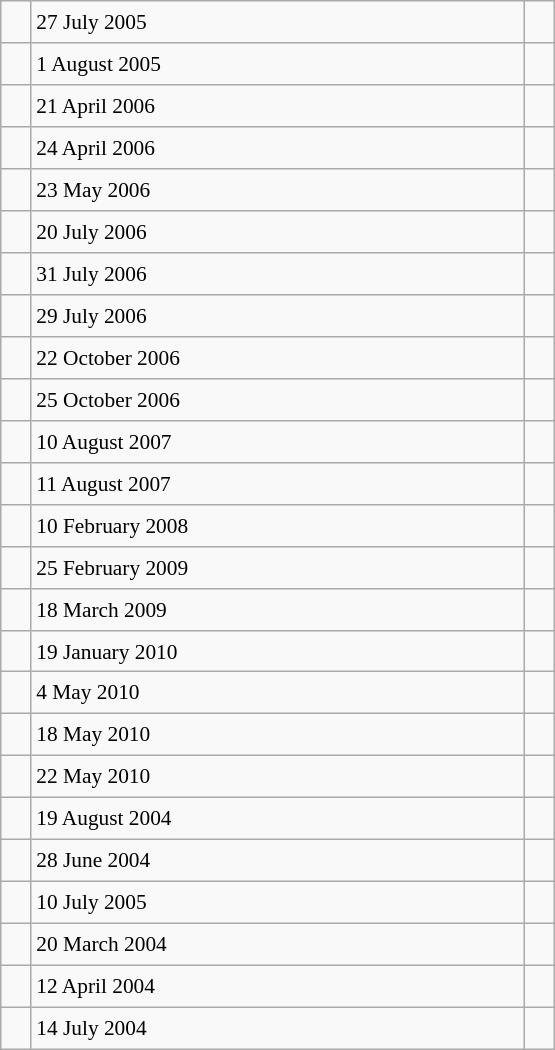<table class="wikitable" style="font-size: 89%; float: left; width: 26em; margin-right: 1em; height: 700px">
<tr>
<td></td>
<td>27 July 2005</td>
<td></td>
</tr>
<tr>
<td></td>
<td>1 August 2005</td>
<td></td>
</tr>
<tr>
<td></td>
<td>21 April 2006</td>
<td></td>
</tr>
<tr>
<td></td>
<td>24 April 2006</td>
<td></td>
</tr>
<tr>
<td></td>
<td>23 May 2006</td>
<td></td>
</tr>
<tr>
<td></td>
<td>20 July 2006</td>
<td></td>
</tr>
<tr>
<td></td>
<td>31 July 2006</td>
<td></td>
</tr>
<tr>
<td></td>
<td>29 July 2006</td>
<td></td>
</tr>
<tr>
<td></td>
<td>22 October 2006</td>
<td></td>
</tr>
<tr>
<td></td>
<td>25 October 2006</td>
<td></td>
</tr>
<tr>
<td></td>
<td>10 August 2007</td>
<td></td>
</tr>
<tr>
<td></td>
<td>11 August 2007</td>
<td></td>
</tr>
<tr>
<td></td>
<td>10 February 2008</td>
<td></td>
</tr>
<tr>
<td></td>
<td>25 February 2009</td>
<td></td>
</tr>
<tr>
<td></td>
<td>18 March 2009</td>
<td></td>
</tr>
<tr>
<td></td>
<td>19 January 2010</td>
<td></td>
</tr>
<tr>
<td></td>
<td>4 May 2010</td>
<td></td>
</tr>
<tr>
<td></td>
<td>18 May 2010</td>
<td></td>
</tr>
<tr>
<td></td>
<td>22 May 2010</td>
<td></td>
</tr>
<tr>
<td></td>
<td>19 August 2004</td>
<td></td>
</tr>
<tr>
<td></td>
<td>28 June 2004</td>
<td></td>
</tr>
<tr>
<td></td>
<td>10 July 2005</td>
<td></td>
</tr>
<tr>
<td></td>
<td>20 March 2004</td>
<td></td>
</tr>
<tr>
<td></td>
<td>12 April 2004</td>
<td></td>
</tr>
<tr>
<td></td>
<td>14 July 2004</td>
<td></td>
</tr>
</table>
